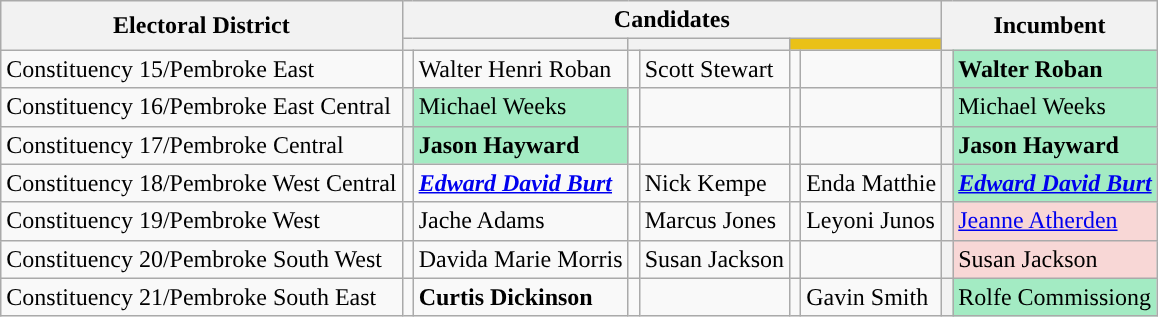<table class="wikitable">
<tr>
<th rowspan="2">Electoral District</th>
<th colspan="6">Candidates</th>
<th colspan="2" rowspan="2">Incumbent</th>
</tr>
<tr>
<th colspan="2" style="background:"><a href='#'></a></th>
<th colspan="2" style="background:"><a href='#'></a></th>
<td colspan="2" style="background:#EAC117"><a href='#'></a></td>
</tr>
<tr>
<td>Constituency 15/Pembroke East</td>
<td></td>
<td>Walter Henri Roban</td>
<td></td>
<td>Scott Stewart</td>
<td></td>
<td></td>
<th style="background:"></th>
<td style="background:#a3ebc3"><strong>Walter Roban</strong></td>
</tr>
<tr>
<td>Constituency 16/Pembroke East Central</td>
<th style="background:"></th>
<td style="background:#a3ebc3">Michael Weeks</td>
<td></td>
<td></td>
<td></td>
<td></td>
<th style="background:"></th>
<td style="background:#a3ebc3">Michael Weeks</td>
</tr>
<tr>
<td>Constituency 17/Pembroke Central</td>
<th style="background:"></th>
<td style="background:#a3ebc3"><strong>Jason Hayward</strong></td>
<td></td>
<td></td>
<td></td>
<td></td>
<th style="background:"></th>
<td style="background:#a3ebc3"><strong>Jason Hayward</strong></td>
</tr>
<tr>
<td>Constituency 18/Pembroke West Central</td>
<td></td>
<td><strong><em><a href='#'>Edward David Burt</a></em></strong></td>
<td></td>
<td>Nick Kempe</td>
<td></td>
<td>Enda Matthie</td>
<th style="background:"></th>
<td style="background:#a3ebc3"><strong><em><a href='#'>Edward David Burt</a></em></strong></td>
</tr>
<tr>
<td>Constituency 19/Pembroke West</td>
<td></td>
<td>Jache Adams</td>
<td></td>
<td>Marcus Jones</td>
<td></td>
<td>Leyoni Junos</td>
<th style="background:"></th>
<td style="background:#F8D7D6;"><a href='#'>Jeanne Atherden</a></td>
</tr>
<tr>
<td>Constituency 20/Pembroke South West</td>
<td></td>
<td>Davida Marie Morris</td>
<td></td>
<td>Susan Jackson</td>
<td></td>
<td></td>
<th style="background:"></th>
<td style="background:#F8D7D6;">Susan Jackson</td>
</tr>
<tr>
<td>Constituency 21/Pembroke South East</td>
<td></td>
<td><strong>Curtis Dickinson</strong></td>
<td></td>
<td></td>
<td></td>
<td>Gavin Smith</td>
<th style="background:"></th>
<td style="background:#a3ebc3">Rolfe Commissiong</td>
</tr>
</table>
